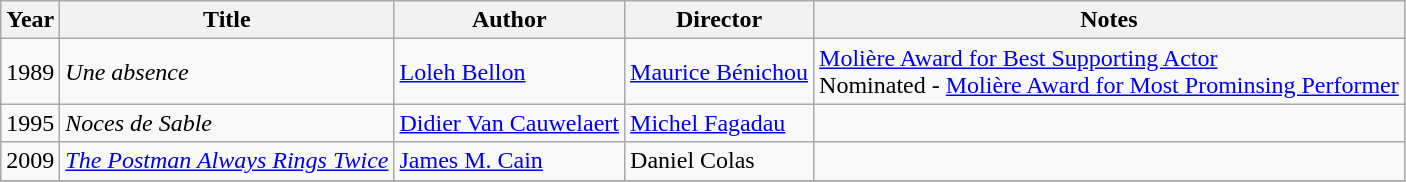<table class="wikitable sortable">
<tr>
<th>Year</th>
<th>Title</th>
<th>Author</th>
<th>Director</th>
<th class="unsortable">Notes</th>
</tr>
<tr>
<td rowspan=1>1989</td>
<td><em>Une absence</em></td>
<td><a href='#'>Loleh Bellon</a></td>
<td><a href='#'>Maurice Bénichou</a></td>
<td><a href='#'>Molière Award for Best Supporting Actor</a><br>Nominated - <a href='#'>Molière Award for Most Prominsing Performer</a></td>
</tr>
<tr>
<td rowspan=1>1995</td>
<td><em>Noces de Sable</em></td>
<td><a href='#'>Didier Van Cauwelaert</a></td>
<td><a href='#'>Michel Fagadau</a></td>
<td></td>
</tr>
<tr>
<td rowspan=1>2009</td>
<td><em><a href='#'>The Postman Always Rings Twice</a></em></td>
<td><a href='#'>James M. Cain</a></td>
<td>Daniel Colas</td>
<td></td>
</tr>
<tr>
</tr>
</table>
